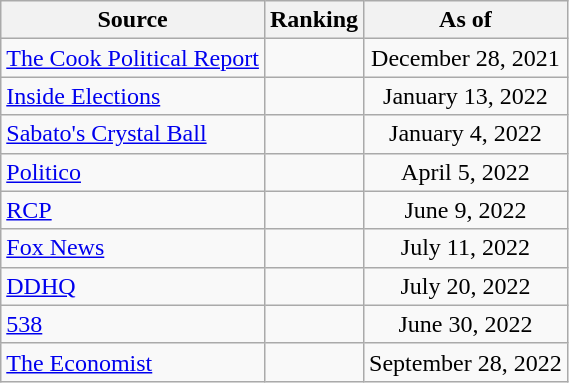<table class="wikitable" style="text-align:center">
<tr>
<th>Source</th>
<th>Ranking</th>
<th>As of</th>
</tr>
<tr>
<td align=left><a href='#'>The Cook Political Report</a></td>
<td></td>
<td>December 28, 2021</td>
</tr>
<tr>
<td align=left><a href='#'>Inside Elections</a></td>
<td></td>
<td>January 13, 2022</td>
</tr>
<tr>
<td align=left><a href='#'>Sabato's Crystal Ball</a></td>
<td></td>
<td>January 4, 2022</td>
</tr>
<tr>
<td align="left"><a href='#'>Politico</a></td>
<td></td>
<td>April 5, 2022</td>
</tr>
<tr>
<td align="left"><a href='#'>RCP</a></td>
<td></td>
<td>June 9, 2022</td>
</tr>
<tr>
<td align=left><a href='#'>Fox News</a></td>
<td></td>
<td>July 11, 2022</td>
</tr>
<tr>
<td align="left"><a href='#'>DDHQ</a></td>
<td></td>
<td>July 20, 2022</td>
</tr>
<tr>
<td align="left"><a href='#'>538</a></td>
<td></td>
<td>June 30, 2022</td>
</tr>
<tr>
<td align="left"><a href='#'>The Economist</a></td>
<td></td>
<td>September 28, 2022</td>
</tr>
</table>
